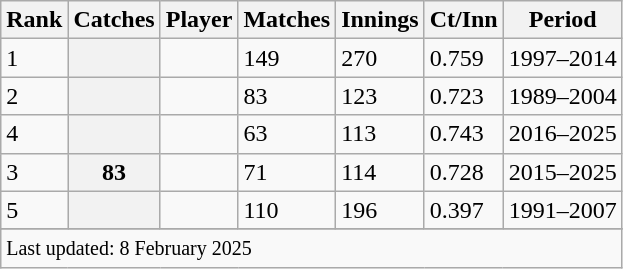<table class="wikitable plainrowheaders sortable">
<tr>
<th>Rank</th>
<th>Catches</th>
<th>Player</th>
<th>Matches</th>
<th>Innings</th>
<th>Ct/Inn</th>
<th>Period</th>
</tr>
<tr>
<td>1</td>
<th></th>
<td></td>
<td>149</td>
<td>270</td>
<td>0.759</td>
<td>1997–2014</td>
</tr>
<tr>
<td>2</td>
<th></th>
<td></td>
<td>83</td>
<td>123</td>
<td>0.723</td>
<td>1989–2004</td>
</tr>
<tr>
<td>4</td>
<th></th>
<td> </td>
<td>63</td>
<td>113</td>
<td>0.743</td>
<td>2016–2025</td>
</tr>
<tr>
<td>3</td>
<th>83</th>
<td></td>
<td>71</td>
<td>114</td>
<td>0.728</td>
<td>2015–2025</td>
</tr>
<tr>
<td>5</td>
<th></th>
<td></td>
<td>110</td>
<td>196</td>
<td>0.397</td>
<td>1991–2007</td>
</tr>
<tr>
</tr>
<tr class=sortbottom>
<td colspan=7><small>Last updated: 8 February 2025</small></td>
</tr>
</table>
